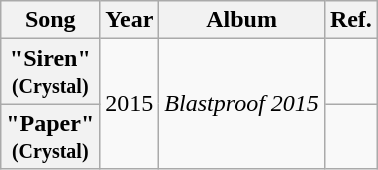<table class="wikitable plainrowheaders">
<tr>
<th scope="col">Song</th>
<th scope="col">Year</th>
<th scope="col">Album</th>
<th scope="col">Ref.</th>
</tr>
<tr>
<th scope="row">"Siren"<br><small>(Crystal)</small></th>
<td rowspan="2">2015</td>
<td rowspan="2"><em>Blastproof 2015</em></td>
<td></td>
</tr>
<tr>
<th scope="row">"Paper"<br><small>(Crystal)</small></th>
<td></td>
</tr>
</table>
